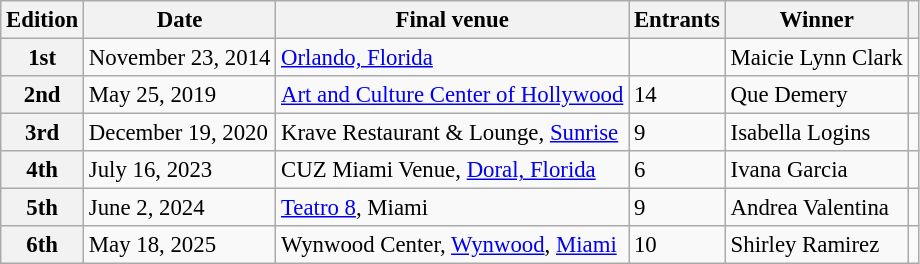<table class="wikitable defaultcenter col2left col3left col5left" style="font-size:95%;">
<tr>
<th>Edition</th>
<th>Date</th>
<th>Final venue</th>
<th>Entrants</th>
<th>Winner</th>
<th></th>
</tr>
<tr>
<th>1st</th>
<td>November 23, 2014</td>
<td><a href='#'>Orlando, Florida</a></td>
<td></td>
<td>Maicie Lynn Clark</td>
<td></td>
</tr>
<tr>
<th>2nd</th>
<td>May 25, 2019</td>
<td><a href='#'>Art and Culture Center of Hollywood</a></td>
<td>14</td>
<td>Que Demery</td>
<td></td>
</tr>
<tr>
<th>3rd</th>
<td>December 19, 2020</td>
<td>Krave Restaurant & Lounge, <a href='#'>Sunrise</a></td>
<td>9</td>
<td>Isabella Logins</td>
<td></td>
</tr>
<tr>
<th>4th</th>
<td>July 16, 2023</td>
<td>CUZ Miami Venue, <a href='#'>Doral, Florida</a></td>
<td>6</td>
<td>Ivana Garcia</td>
<td></td>
</tr>
<tr>
<th>5th</th>
<td>June 2, 2024</td>
<td><a href='#'>Teatro 8</a>, Miami</td>
<td>9</td>
<td>Andrea Valentina</td>
<td></td>
</tr>
<tr>
<th>6th</th>
<td>May 18, 2025</td>
<td>Wynwood Center, <a href='#'>Wynwood</a>, <a href='#'>Miami</a></td>
<td>10</td>
<td>Shirley Ramirez</td>
<td></td>
</tr>
</table>
